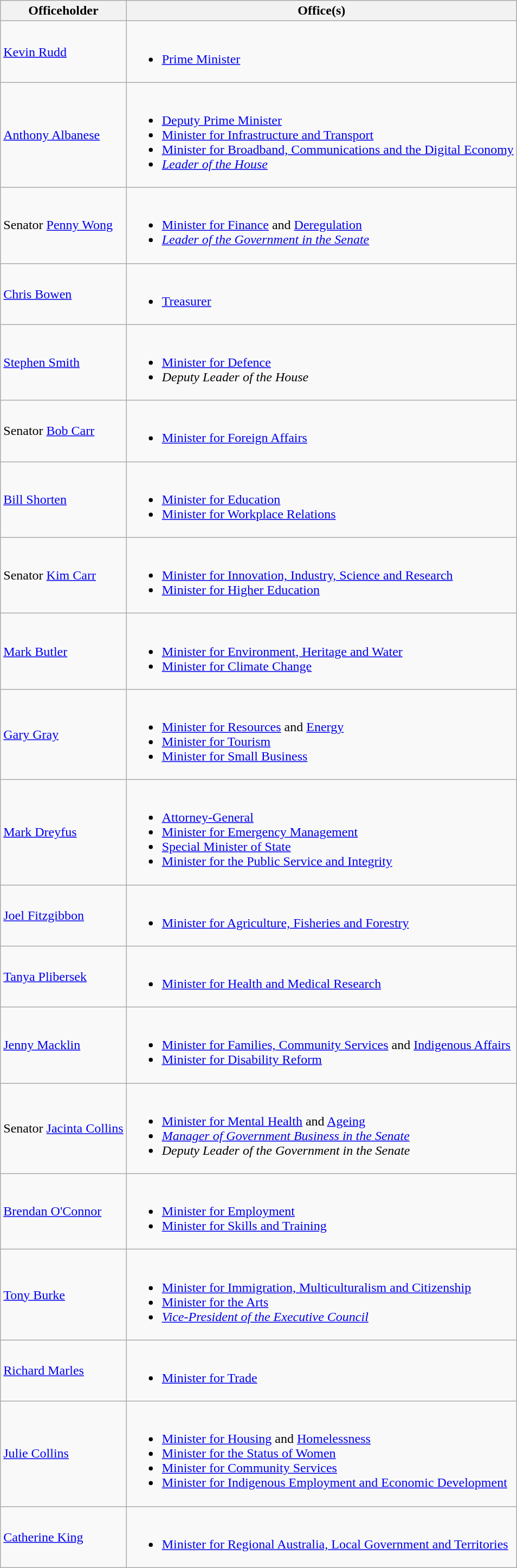<table class="wikitable">
<tr>
<th>Officeholder</th>
<th>Office(s)</th>
</tr>
<tr>
<td><a href='#'>Kevin Rudd</a> </td>
<td><br><ul><li><a href='#'>Prime Minister</a></li></ul></td>
</tr>
<tr>
<td><a href='#'>Anthony Albanese</a> </td>
<td><br><ul><li><a href='#'>Deputy Prime Minister</a></li><li><a href='#'>Minister for Infrastructure and Transport</a></li><li><a href='#'>Minister for Broadband, Communications and the Digital Economy</a></li><li><em><a href='#'>Leader of the House</a></em></li></ul></td>
</tr>
<tr>
<td>Senator <a href='#'>Penny Wong</a></td>
<td><br><ul><li><a href='#'>Minister for Finance</a> and <a href='#'>Deregulation</a></li><li><em><a href='#'>Leader of the Government in the Senate</a></em></li></ul></td>
</tr>
<tr>
<td><a href='#'>Chris Bowen</a> </td>
<td><br><ul><li><a href='#'>Treasurer</a></li></ul></td>
</tr>
<tr>
<td><a href='#'>Stephen Smith</a> </td>
<td><br><ul><li><a href='#'>Minister for Defence</a></li><li><em>Deputy Leader of the House</em></li></ul></td>
</tr>
<tr>
<td>Senator <a href='#'>Bob Carr</a></td>
<td><br><ul><li><a href='#'>Minister for Foreign Affairs</a></li></ul></td>
</tr>
<tr>
<td><a href='#'>Bill Shorten</a> </td>
<td><br><ul><li><a href='#'>Minister for Education</a></li><li><a href='#'>Minister for Workplace Relations</a></li></ul></td>
</tr>
<tr>
<td>Senator <a href='#'>Kim Carr</a></td>
<td><br><ul><li><a href='#'>Minister for Innovation, Industry, Science and Research</a></li><li><a href='#'>Minister for Higher Education</a></li></ul></td>
</tr>
<tr>
<td><a href='#'>Mark Butler</a> </td>
<td><br><ul><li><a href='#'>Minister for Environment, Heritage and Water</a></li><li><a href='#'>Minister for Climate Change</a></li></ul></td>
</tr>
<tr>
<td><a href='#'>Gary Gray</a> </td>
<td><br><ul><li><a href='#'>Minister for Resources</a> and <a href='#'>Energy</a></li><li><a href='#'>Minister for Tourism</a></li><li><a href='#'>Minister for Small Business</a></li></ul></td>
</tr>
<tr>
<td><a href='#'>Mark Dreyfus</a> </td>
<td><br><ul><li><a href='#'>Attorney-General</a></li><li><a href='#'>Minister for Emergency Management</a></li><li><a href='#'>Special Minister of State</a></li><li><a href='#'>Minister for the Public Service and Integrity</a></li></ul></td>
</tr>
<tr>
<td><a href='#'>Joel Fitzgibbon</a> </td>
<td><br><ul><li><a href='#'>Minister for Agriculture, Fisheries and Forestry</a></li></ul></td>
</tr>
<tr>
<td><a href='#'>Tanya Plibersek</a> </td>
<td><br><ul><li><a href='#'>Minister for Health and Medical Research</a></li></ul></td>
</tr>
<tr>
<td><a href='#'>Jenny Macklin</a> </td>
<td><br><ul><li><a href='#'>Minister for Families, Community Services</a> and <a href='#'>Indigenous Affairs</a></li><li><a href='#'>Minister for Disability Reform</a></li></ul></td>
</tr>
<tr>
<td>Senator <a href='#'>Jacinta Collins</a></td>
<td><br><ul><li><a href='#'>Minister for Mental Health</a> and <a href='#'>Ageing</a></li><li><em><a href='#'>Manager of Government Business in the Senate</a></em></li><li><em>Deputy Leader of the Government in the Senate</em></li></ul></td>
</tr>
<tr>
<td><a href='#'>Brendan O'Connor</a> </td>
<td><br><ul><li><a href='#'>Minister for Employment</a></li><li><a href='#'>Minister for Skills and Training</a></li></ul></td>
</tr>
<tr>
<td><a href='#'>Tony Burke</a> </td>
<td><br><ul><li><a href='#'>Minister for Immigration, Multiculturalism and Citizenship</a></li><li><a href='#'>Minister for the Arts</a></li><li><em><a href='#'>Vice-President of the Executive Council</a></em></li></ul></td>
</tr>
<tr>
<td><a href='#'>Richard Marles</a> </td>
<td><br><ul><li><a href='#'>Minister for Trade</a></li></ul></td>
</tr>
<tr>
<td><a href='#'>Julie Collins</a> </td>
<td><br><ul><li><a href='#'>Minister for Housing</a> and <a href='#'>Homelessness</a></li><li><a href='#'>Minister for the Status of Women</a></li><li><a href='#'>Minister for Community Services</a></li><li><a href='#'>Minister for Indigenous Employment and Economic Development</a></li></ul></td>
</tr>
<tr>
<td><a href='#'>Catherine King</a> </td>
<td><br><ul><li><a href='#'>Minister for Regional Australia, Local Government and Territories</a></li></ul></td>
</tr>
</table>
